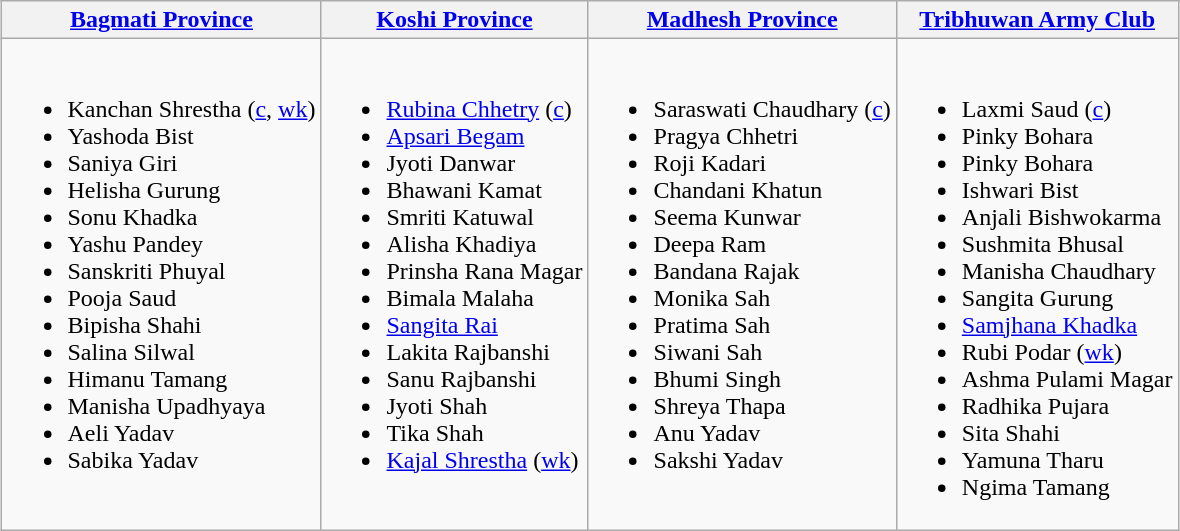<table class="wikitable" style="text-align:left; margin:auto">
<tr>
<th><a href='#'>Bagmati Province</a></th>
<th><a href='#'>Koshi Province</a></th>
<th><a href='#'>Madhesh Province</a></th>
<th><a href='#'>Tribhuwan Army Club</a></th>
</tr>
<tr>
<td valign=top><br><ul><li>Kanchan Shrestha (<a href='#'>c</a>, <a href='#'>wk</a>)</li><li>Yashoda Bist</li><li>Saniya Giri</li><li>Helisha Gurung</li><li>Sonu Khadka</li><li>Yashu Pandey</li><li>Sanskriti Phuyal</li><li>Pooja Saud</li><li>Bipisha Shahi</li><li>Salina Silwal</li><li>Himanu Tamang</li><li>Manisha Upadhyaya</li><li>Aeli Yadav</li><li>Sabika Yadav</li></ul></td>
<td valign=top><br><ul><li><a href='#'>Rubina Chhetry</a> (<a href='#'>c</a>)</li><li><a href='#'>Apsari Begam</a></li><li>Jyoti Danwar</li><li>Bhawani Kamat</li><li>Smriti Katuwal</li><li>Alisha Khadiya</li><li>Prinsha Rana Magar</li><li>Bimala Malaha</li><li><a href='#'>Sangita Rai</a></li><li>Lakita Rajbanshi</li><li>Sanu Rajbanshi</li><li>Jyoti Shah</li><li>Tika Shah</li><li><a href='#'>Kajal Shrestha</a> (<a href='#'>wk</a>)</li></ul></td>
<td valign=top><br><ul><li>Saraswati Chaudhary (<a href='#'>c</a>)</li><li>Pragya Chhetri</li><li>Roji Kadari</li><li>Chandani Khatun</li><li>Seema Kunwar</li><li>Deepa Ram</li><li>Bandana Rajak</li><li>Monika Sah</li><li>Pratima Sah</li><li>Siwani Sah</li><li>Bhumi Singh</li><li>Shreya Thapa</li><li>Anu Yadav</li><li>Sakshi Yadav</li></ul></td>
<td valign=top><br><ul><li>Laxmi Saud (<a href='#'>c</a>)</li><li>Pinky Bohara</li><li>Pinky Bohara</li><li>Ishwari Bist</li><li>Anjali Bishwokarma</li><li>Sushmita Bhusal</li><li>Manisha Chaudhary</li><li>Sangita Gurung</li><li><a href='#'>Samjhana Khadka</a></li><li>Rubi Podar (<a href='#'>wk</a>)</li><li>Ashma Pulami Magar</li><li>Radhika Pujara</li><li>Sita Shahi</li><li>Yamuna Tharu</li><li>Ngima Tamang</li></ul></td>
</tr>
</table>
